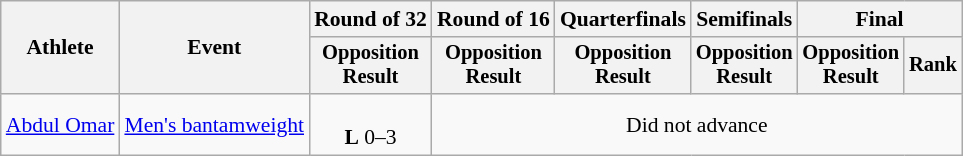<table class="wikitable" style="font-size:90%">
<tr>
<th rowspan="2">Athlete</th>
<th rowspan="2">Event</th>
<th>Round of 32</th>
<th>Round of 16</th>
<th>Quarterfinals</th>
<th>Semifinals</th>
<th colspan=2>Final</th>
</tr>
<tr style="font-size:95%">
<th>Opposition<br>Result</th>
<th>Opposition<br>Result</th>
<th>Opposition<br>Result</th>
<th>Opposition<br>Result</th>
<th>Opposition<br>Result</th>
<th>Rank</th>
</tr>
<tr align=center>
<td align=left><a href='#'>Abdul Omar</a></td>
<td align=left><a href='#'>Men's bantamweight</a></td>
<td><br><strong>L</strong> 0–3</td>
<td colspan=5>Did not advance</td>
</tr>
</table>
